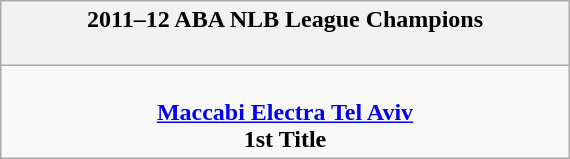<table class="wikitable" style="margin: 0 auto; width: 30%;">
<tr>
<th>2011–12 ABA NLB League Champions<br><br></th>
</tr>
<tr>
<td align=center><br><strong><a href='#'>Maccabi Electra Tel Aviv</a></strong><br><strong>1st Title</strong></td>
</tr>
</table>
